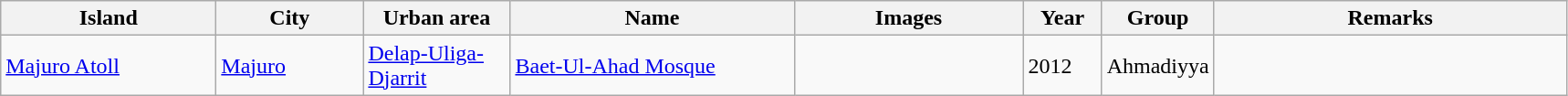<table class="wikitable sortable">
<tr>
<th align=left width=150px>Island</th>
<th align=left width=100px>City</th>
<th align=left width=100px>Urban area</th>
<th align=left width=200px>Name</th>
<th align=center width=160px class=unsortable>Images</th>
<th align=left width=050px>Year</th>
<th align=center width=050px>Group</th>
<th align=left width=250px class=unsortable>Remarks</th>
</tr>
<tr>
<td><a href='#'>Majuro Atoll</a></td>
<td><a href='#'>Majuro</a></td>
<td><a href='#'>Delap-Uliga-Djarrit</a></td>
<td><a href='#'>Baet-Ul-Ahad Mosque</a></td>
<td></td>
<td>2012</td>
<td>Ahmadiyya</td>
<td></td>
</tr>
</table>
